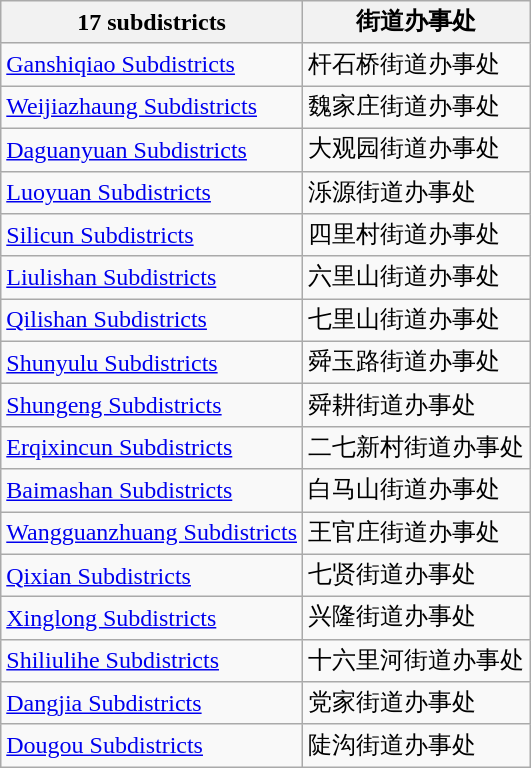<table class="wikitable">
<tr>
<th><strong>17 subdistricts</strong></th>
<th>街道办事处</th>
</tr>
<tr>
<td><a href='#'>Ganshiqiao Subdistricts</a></td>
<td>杆石桥街道办事处</td>
</tr>
<tr>
<td><a href='#'>Weijiazhaung Subdistricts</a></td>
<td>魏家庄街道办事处</td>
</tr>
<tr>
<td><a href='#'>Daguanyuan Subdistricts</a></td>
<td>大观园街道办事处</td>
</tr>
<tr>
<td><a href='#'>Luoyuan Subdistricts</a></td>
<td>泺源街道办事处</td>
</tr>
<tr>
<td><a href='#'>Silicun Subdistricts</a></td>
<td>四里村街道办事处</td>
</tr>
<tr>
<td><a href='#'>Liulishan Subdistricts</a></td>
<td>六里山街道办事处</td>
</tr>
<tr>
<td><a href='#'>Qilishan Subdistricts</a></td>
<td>七里山街道办事处</td>
</tr>
<tr>
<td><a href='#'>Shunyulu Subdistricts</a></td>
<td>舜玉路街道办事处</td>
</tr>
<tr>
<td><a href='#'>Shungeng Subdistricts</a></td>
<td>舜耕街道办事处</td>
</tr>
<tr>
<td><a href='#'>Erqixincun Subdistricts</a></td>
<td>二七新村街道办事处</td>
</tr>
<tr>
<td><a href='#'>Baimashan Subdistricts</a></td>
<td>白马山街道办事处</td>
</tr>
<tr>
<td><a href='#'>Wangguanzhuang Subdistricts</a></td>
<td>王官庄街道办事处</td>
</tr>
<tr>
<td><a href='#'>Qixian Subdistricts</a></td>
<td>七贤街道办事处</td>
</tr>
<tr>
<td><a href='#'>Xinglong Subdistricts</a></td>
<td>兴隆街道办事处</td>
</tr>
<tr>
<td><a href='#'>Shiliulihe Subdistricts</a></td>
<td>十六里河街道办事处</td>
</tr>
<tr>
<td><a href='#'>Dangjia Subdistricts</a></td>
<td>党家街道办事处</td>
</tr>
<tr>
<td><a href='#'>Dougou Subdistricts</a></td>
<td>陡沟街道办事处</td>
</tr>
</table>
